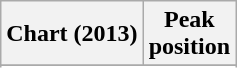<table class="wikitable sortable plainrowheaders" style="text-align:center">
<tr>
<th scope="col">Chart (2013)</th>
<th scope="col">Peak<br>position</th>
</tr>
<tr>
</tr>
<tr>
</tr>
</table>
